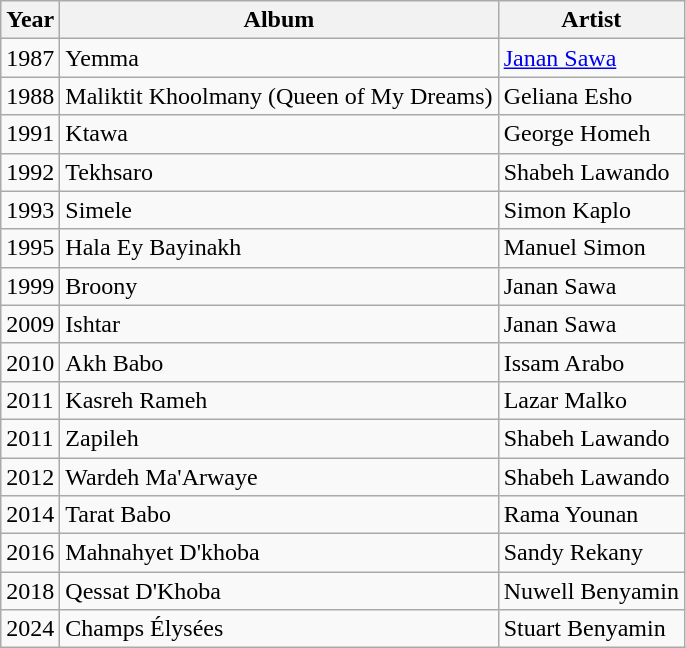<table class="wikitable">
<tr>
<th style="width:1em;">Year</th>
<th>Album</th>
<th>Artist</th>
</tr>
<tr>
<td>1987</td>
<td>Yemma </td>
<td><a href='#'>Janan Sawa</a></td>
</tr>
<tr>
<td>1988</td>
<td>Maliktit Khoolmany (Queen of My Dreams) </td>
<td>Geliana Esho</td>
</tr>
<tr>
<td>1991</td>
<td>Ktawa </td>
<td>George Homeh</td>
</tr>
<tr>
<td>1992</td>
<td>Tekhsaro </td>
<td>Shabeh Lawando</td>
</tr>
<tr>
<td>1993</td>
<td>Simele </td>
<td>Simon Kaplo</td>
</tr>
<tr>
<td>1995</td>
<td>Hala Ey Bayinakh </td>
<td>Manuel Simon</td>
</tr>
<tr>
<td>1999</td>
<td>Broony </td>
<td>Janan Sawa</td>
</tr>
<tr>
<td>2009</td>
<td>Ishtar </td>
<td>Janan Sawa</td>
</tr>
<tr>
<td>2010</td>
<td>Akh Babo </td>
<td>Issam Arabo</td>
</tr>
<tr>
<td>2011</td>
<td>Kasreh Rameh </td>
<td>Lazar Malko</td>
</tr>
<tr>
<td>2011</td>
<td>Zapileh </td>
<td>Shabeh Lawando</td>
</tr>
<tr>
<td>2012</td>
<td>Wardeh Ma'Arwaye </td>
<td>Shabeh Lawando</td>
</tr>
<tr>
<td>2014</td>
<td>Tarat Babo </td>
<td>Rama Younan</td>
</tr>
<tr>
<td>2016</td>
<td>Mahnahyet D'khoba </td>
<td>Sandy Rekany</td>
</tr>
<tr>
<td>2018</td>
<td>Qessat D'Khoba </td>
<td>Nuwell Benyamin</td>
</tr>
<tr>
<td>2024</td>
<td>Champs Élysées </td>
<td>Stuart Benyamin</td>
</tr>
</table>
